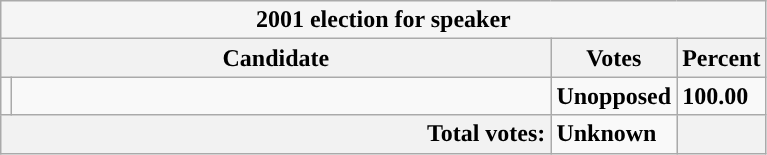<table class="wikitable">
<tr>
<th colspan=4 style="background:#f5f5f5">2001 election for speaker</th>
</tr>
<tr>
<th colspan=2>Candidate</th>
<th>Votes</th>
<th>Percent</th>
</tr>
<tr>
<td style="background-color: "></td>
<td style="width: 22em;"></td>
<td style="text-align:right"><strong>Unopposed</strong></td>
<td atyle="text-align:right"><strong>100.00</strong></td>
</tr>
<tr>
<th colspan="2" style="text-align:right">Total votes:</th>
<td><strong>Unknown</strong></td>
<th></th>
</tr>
</table>
